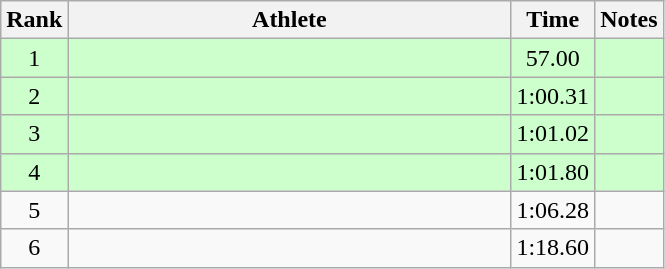<table class="wikitable" style="text-align:center">
<tr>
<th>Rank</th>
<th Style="width:18em">Athlete</th>
<th>Time</th>
<th>Notes</th>
</tr>
<tr style="background:#cfc">
<td>1</td>
<td style="text-align:left"></td>
<td>57.00</td>
<td></td>
</tr>
<tr style="background:#cfc">
<td>2</td>
<td style="text-align:left"></td>
<td>1:00.31</td>
<td></td>
</tr>
<tr style="background:#cfc">
<td>3</td>
<td style="text-align:left"></td>
<td>1:01.02</td>
<td></td>
</tr>
<tr style="background:#cfc">
<td>4</td>
<td style="text-align:left"></td>
<td>1:01.80</td>
<td></td>
</tr>
<tr>
<td>5</td>
<td style="text-align:left"></td>
<td>1:06.28</td>
<td></td>
</tr>
<tr>
<td>6</td>
<td style="text-align:left"></td>
<td>1:18.60</td>
<td></td>
</tr>
</table>
